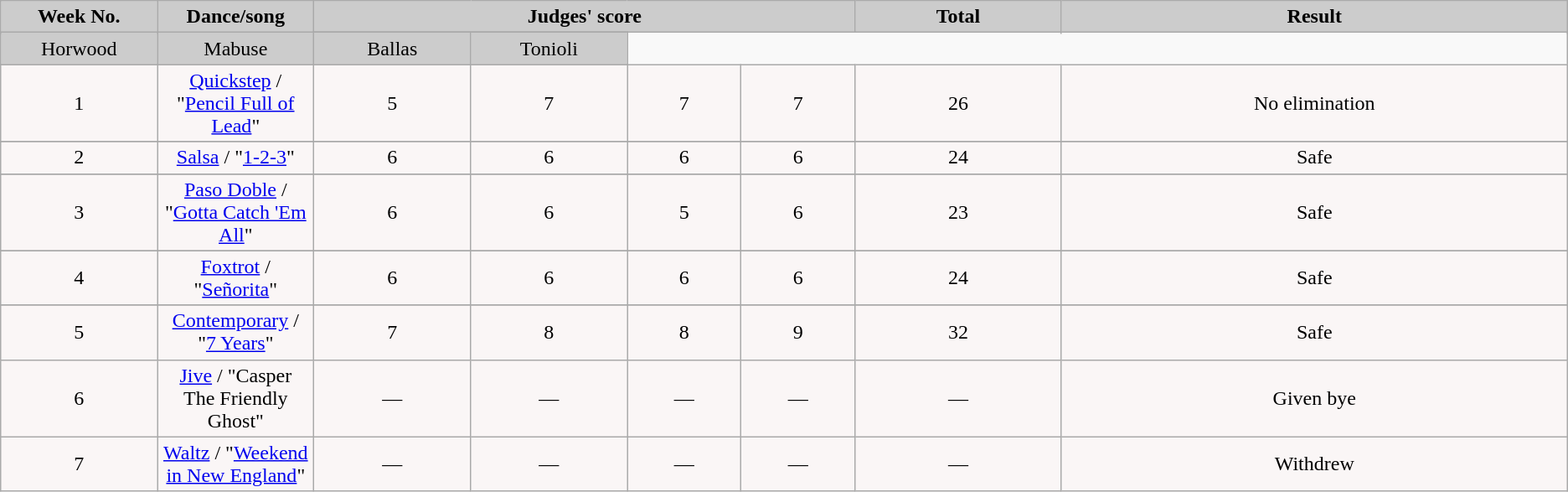<table | class="wikitable collapsible collapsed">
<tr>
<td rowspan="2" bgcolor="CCCCCC" align="Center"><strong>Week No.</strong></td>
<td rowspan="2" bgcolor="CCCCCC" align="Center"><strong>Dance/song</strong></td>
<td colspan="4" bgcolor="CCCCCC" align="Center"><strong>Judges' score</strong></td>
<td rowspan="2" bgcolor="CCCCCC" align="Center"><strong>Total</strong></td>
<td rowspan="2" bgcolor="CCCCCC" align="Center"><strong>Result</strong></td>
</tr>
<tr>
</tr>
<tr>
<td bgcolor="CCCCCC" width="10%" align="center">Horwood</td>
<td bgcolor="CCCCCC" width="10%" align="center">Mabuse</td>
<td bgcolor="CCCCCC" width="10%" align="center">Ballas</td>
<td bgcolor="CCCCCC" width="10%" align="center">Tonioli</td>
</tr>
<tr>
</tr>
<tr>
<td align="center" bgcolor="FAF6F6">1</td>
<td align="center" bgcolor="FAF6F6"><a href='#'>Quickstep</a> / "<a href='#'>Pencil Full of Lead</a>"</td>
<td align="center" bgcolor="FAF6F6">5</td>
<td align="center" bgcolor="FAF6F6">7</td>
<td align="center" bgcolor="FAF6F6">7</td>
<td align="center" bgcolor="FAF6F6">7</td>
<td align="center" bgcolor="FAF6F6">26</td>
<td align="center" bgcolor="FAF6F6">No elimination</td>
</tr>
<tr>
</tr>
<tr>
<td align="center" bgcolor="FAF6F6">2</td>
<td align="center" bgcolor="FAF6F6"><a href='#'>Salsa</a> / "<a href='#'>1-2-3</a>"</td>
<td align="center" bgcolor="FAF6F6">6</td>
<td align="center" bgcolor="FAF6F6">6</td>
<td align="center" bgcolor="FAF6F6">6</td>
<td align="center" bgcolor="FAF6F6">6</td>
<td align="center" bgcolor="FAF6F6">24</td>
<td align="center" bgcolor="FAF6F6">Safe</td>
</tr>
<tr>
</tr>
<tr>
<td align="center" bgcolor="FAF6F6">3</td>
<td align="center" bgcolor="FAF6F6"><a href='#'>Paso Doble</a> / "<a href='#'>Gotta Catch 'Em All</a>"</td>
<td align="center" bgcolor="FAF6F6">6</td>
<td align="center" bgcolor="FAF6F6">6</td>
<td align="center" bgcolor="FAF6F6">5</td>
<td align="center" bgcolor="FAF6F6">6</td>
<td align="center" bgcolor="FAF6F6">23</td>
<td align="center" bgcolor="FAF6F6">Safe</td>
</tr>
<tr>
</tr>
<tr>
<td align="center" bgcolor="FAF6F6">4</td>
<td align="center" bgcolor="FAF6F6"><a href='#'>Foxtrot</a> / "<a href='#'>Señorita</a>"</td>
<td align="center" bgcolor="FAF6F6">6</td>
<td align="center" bgcolor="FAF6F6">6</td>
<td align="center" bgcolor="FAF6F6">6</td>
<td align="center" bgcolor="FAF6F6">6</td>
<td align="center" bgcolor="FAF6F6">24</td>
<td align="center" bgcolor="FAF6F6">Safe</td>
</tr>
<tr>
</tr>
<tr>
<td align="center" bgcolor="FAF6F6">5</td>
<td align="center" bgcolor="FAF6F6"><a href='#'>Contemporary</a> / "<a href='#'>7 Years</a>"</td>
<td align="center" bgcolor="FAF6F6">7</td>
<td align="center" bgcolor="FAF6F6">8</td>
<td align="center" bgcolor="FAF6F6">8</td>
<td align="center" bgcolor="FAF6F6">9</td>
<td align="center" bgcolor="FAF6F6">32</td>
<td align="center" bgcolor="FAF6F6">Safe</td>
</tr>
<tr>
<td align="center" bgcolor="FAF6F6">6</td>
<td align="center" bgcolor="FAF6F6"><a href='#'>Jive</a> / "Casper The Friendly Ghost"</td>
<td align="center" bgcolor="FAF6F6">—</td>
<td align="center" bgcolor="FAF6F6">—</td>
<td align="center" bgcolor="FAF6F6">—</td>
<td align="center" bgcolor="FAF6F6">—</td>
<td align="center" bgcolor="FAF6F6">—</td>
<td align="center" bgcolor="FAF6F6">Given bye</td>
</tr>
<tr>
<td align="center" bgcolor="FAF6F6">7</td>
<td align="center" bgcolor="FAF6F6"><a href='#'>Waltz</a> / "<a href='#'>Weekend in New England</a>"</td>
<td align="center" bgcolor="FAF6F6">—</td>
<td align="center" bgcolor="FAF6F6">—</td>
<td align="center" bgcolor="FAF6F6">—</td>
<td align="center" bgcolor="FAF6F6">—</td>
<td align="center" bgcolor="FAF6F6">—</td>
<td align="center" bgcolor="FAF6F6">Withdrew</td>
</tr>
</table>
